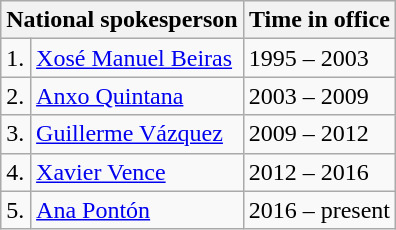<table class="wikitable">
<tr>
<th colspan="2">National spokesperson</th>
<th>Time in office</th>
</tr>
<tr>
<td>1.</td>
<td><a href='#'>Xosé Manuel Beiras</a></td>
<td>1995 – 2003</td>
</tr>
<tr>
<td>2.</td>
<td><a href='#'>Anxo Quintana</a></td>
<td>2003 – 2009</td>
</tr>
<tr>
<td>3.</td>
<td><a href='#'>Guillerme Vázquez</a></td>
<td>2009 – 2012</td>
</tr>
<tr>
<td>4.</td>
<td><a href='#'>Xavier Vence</a></td>
<td>2012 – 2016</td>
</tr>
<tr>
<td>5.</td>
<td><a href='#'>Ana Pontón</a></td>
<td>2016 – present</td>
</tr>
</table>
